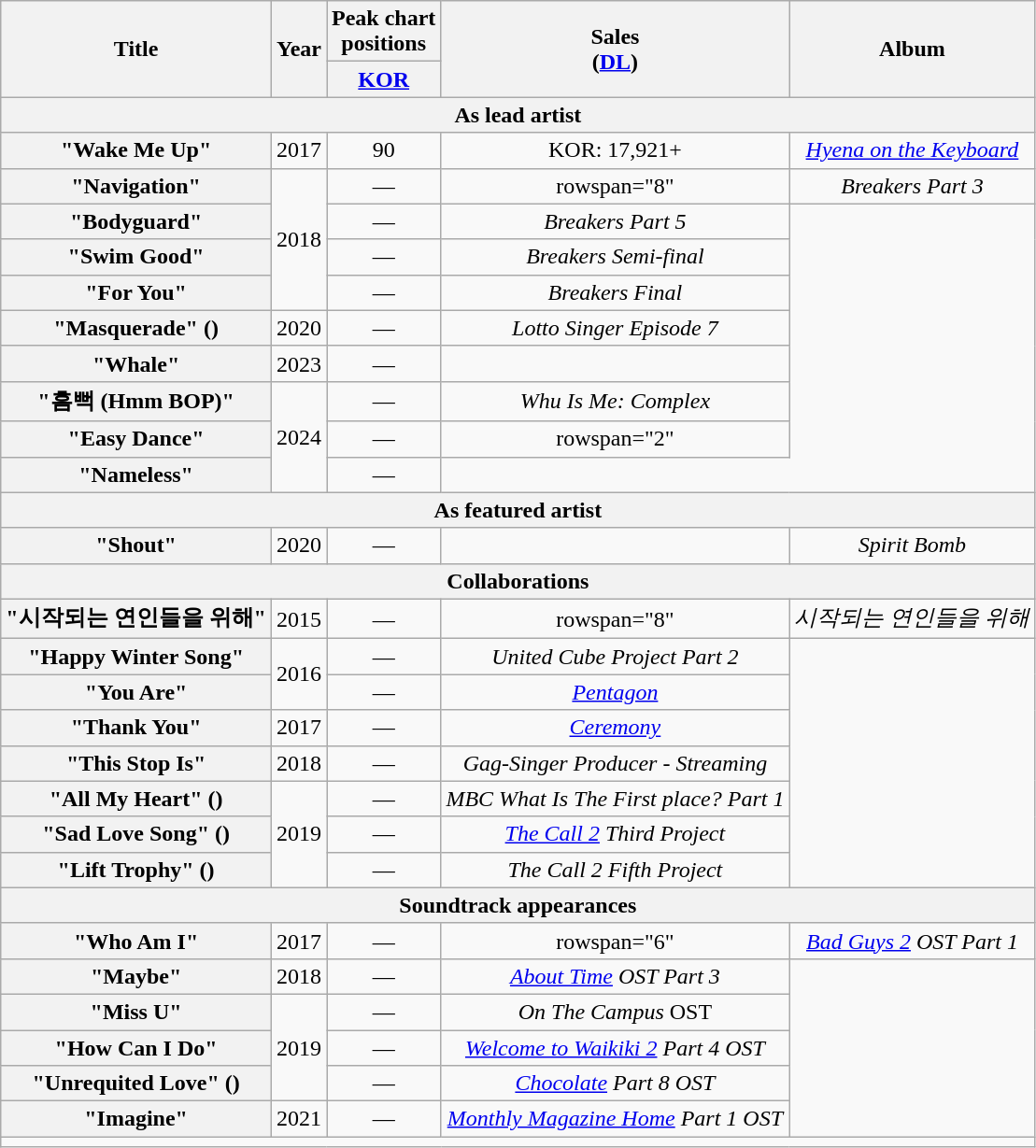<table class="wikitable plainrowheaders" style="text-align:center">
<tr>
<th scope="col" rowspan="2">Title</th>
<th scope="col" rowspan="2">Year</th>
<th scope="col">Peak chart<br>positions</th>
<th scope="col" rowspan="2">Sales<br>(<a href='#'>DL</a>)</th>
<th scope="col" rowspan="2">Album</th>
</tr>
<tr>
<th scope="col"><a href='#'>KOR</a><br></th>
</tr>
<tr>
<th colspan="5">As lead artist</th>
</tr>
<tr>
<th scope="row">"Wake Me Up" <br></th>
<td>2017</td>
<td>90</td>
<td>KOR: 17,921+</td>
<td><em><a href='#'>Hyena on the Keyboard</a></em></td>
</tr>
<tr>
<th scope="row">"Navigation"</th>
<td rowspan="4">2018</td>
<td>—</td>
<td>rowspan="8" </td>
<td><em>Breakers Part 3</em></td>
</tr>
<tr>
<th scope="row">"Bodyguard"</th>
<td>—</td>
<td><em>Breakers Part 5</em></td>
</tr>
<tr>
<th scope="row">"Swim Good" <br></th>
<td>—</td>
<td><em>Breakers Semi-final</em></td>
</tr>
<tr>
<th scope="row">"For You"</th>
<td>—</td>
<td><em>Breakers Final</em></td>
</tr>
<tr>
<th scope="row">"Masquerade" ()</th>
<td>2020</td>
<td>—</td>
<td><em>Lotto Singer Episode 7</em></td>
</tr>
<tr>
<th scope="row">"Whale"</th>
<td>2023</td>
<td>—</td>
<td></td>
</tr>
<tr>
<th scope="row">"흠뻑 (Hmm BOP)"</th>
<td rowspan="3">2024</td>
<td>—</td>
<td><em>Whu Is Me: Complex</em></td>
</tr>
<tr>
<th scope="row">"Easy Dance"<br></th>
<td>—</td>
<td>rowspan="2" </td>
</tr>
<tr>
<th scope="row">"Nameless"<br></th>
<td>—</td>
</tr>
<tr>
<th colspan="5">As featured artist</th>
</tr>
<tr>
<th scope="row">"Shout" <br></th>
<td>2020</td>
<td>—</td>
<td></td>
<td><em>Spirit Bomb</em></td>
</tr>
<tr>
<th colspan="5">Collaborations</th>
</tr>
<tr>
<th scope="row">"시작되는 연인들을 위해" <br></th>
<td>2015</td>
<td>—</td>
<td>rowspan="8" </td>
<td><em>시작되는 연인들을 위해</em></td>
</tr>
<tr>
<th scope="row">"Happy Winter Song" <br></th>
<td rowspan="2">2016</td>
<td>—</td>
<td><em>United Cube Project Part 2</em></td>
</tr>
<tr>
<th scope="row">"You Are" <br></th>
<td>—</td>
<td><em><a href='#'>Pentagon</a></em></td>
</tr>
<tr>
<th scope="row">"Thank You" <br></th>
<td>2017</td>
<td>—</td>
<td><em><a href='#'>Ceremony</a></em></td>
</tr>
<tr>
<th scope="row">"This Stop Is"<br></th>
<td>2018</td>
<td>—</td>
<td><em>Gag-Singer Producer - Streaming</em></td>
</tr>
<tr>
<th scope="row">"All My Heart" () <br></th>
<td rowspan="3">2019</td>
<td>—</td>
<td><em>MBC What Is The First place? Part 1</em></td>
</tr>
<tr>
<th scope="row">"Sad Love Song" () <br></th>
<td>—</td>
<td><em><a href='#'>The Call 2</a> Third Project</em></td>
</tr>
<tr>
<th scope="row">"Lift Trophy" () <br></th>
<td>—</td>
<td><em>The Call 2 Fifth Project</em></td>
</tr>
<tr>
<th colspan="5">Soundtrack appearances</th>
</tr>
<tr>
<th scope="row">"Who Am I"</th>
<td>2017</td>
<td>—</td>
<td>rowspan="6" </td>
<td><em><a href='#'>Bad Guys 2</a> OST Part 1</em></td>
</tr>
<tr>
<th scope="row">"Maybe"</th>
<td>2018</td>
<td>—</td>
<td><em><a href='#'>About Time</a> OST Part 3</em></td>
</tr>
<tr>
<th scope="row">"Miss U" <br></th>
<td rowspan="3">2019</td>
<td>—</td>
<td><em>On The Campus</em> OST</td>
</tr>
<tr>
<th scope="row">"How Can I Do" <br></th>
<td>—</td>
<td><em><a href='#'>Welcome to Waikiki 2</a> Part 4 OST</em></td>
</tr>
<tr>
<th scope="row">"Unrequited Love" ()</th>
<td>—</td>
<td><em><a href='#'>Chocolate</a> Part 8 OST</em></td>
</tr>
<tr>
<th scope="row">"Imagine"</th>
<td>2021</td>
<td>—</td>
<td><em><a href='#'>Monthly Magazine Home</a> Part 1 OST</em></td>
</tr>
<tr>
<td colspan="5"></td>
</tr>
</table>
